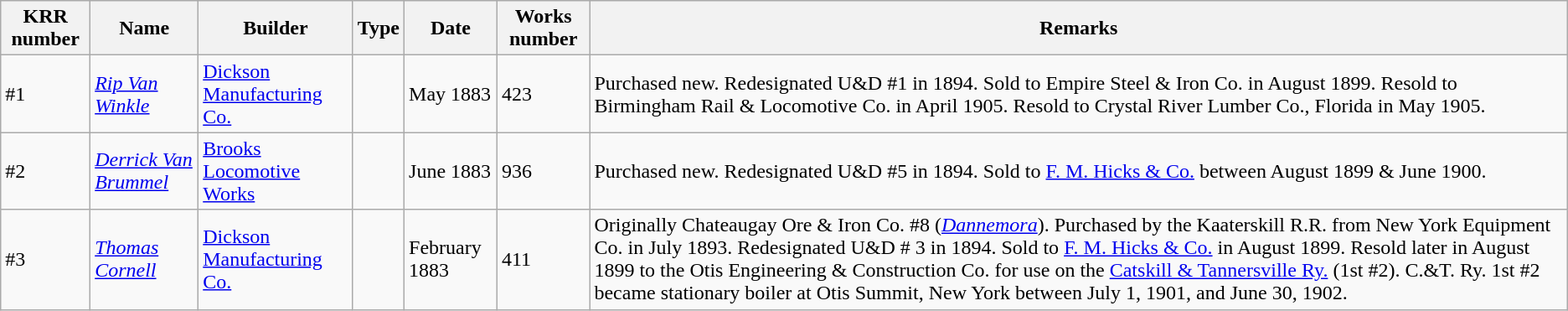<table class="wikitable">
<tr>
<th>KRR number</th>
<th>Name</th>
<th>Builder</th>
<th>Type</th>
<th>Date</th>
<th>Works number</th>
<th>Remarks</th>
</tr>
<tr>
<td>#1</td>
<td><em><a href='#'>Rip Van Winkle</a></em></td>
<td><a href='#'>Dickson Manufacturing Co.</a></td>
<td></td>
<td>May 1883</td>
<td>423</td>
<td>Purchased new. Redesignated U&D #1 in 1894. Sold to Empire Steel & Iron Co. in August 1899. Resold to Birmingham Rail & Locomotive Co. in April 1905. Resold to Crystal River Lumber Co., Florida in May 1905.</td>
</tr>
<tr>
<td>#2</td>
<td><a href='#'><em>Derrick Van Brummel</em></a></td>
<td><a href='#'>Brooks Locomotive Works</a></td>
<td></td>
<td>June 1883</td>
<td>936</td>
<td>Purchased new.  Redesignated U&D #5 in 1894.  Sold to <a href='#'>F. M. Hicks & Co.</a> between August 1899 & June 1900.</td>
</tr>
<tr>
<td>#3</td>
<td><em><a href='#'>Thomas Cornell</a></em></td>
<td><a href='#'>Dickson Manufacturing Co.</a></td>
<td></td>
<td>February 1883</td>
<td>411</td>
<td>Originally Chateaugay Ore & Iron Co. #8 (<a href='#'><em>Dannemora</em></a>).  Purchased by the Kaaterskill R.R. from New York Equipment Co. in July 1893. Redesignated U&D # 3 in 1894. Sold to <a href='#'>F. M. Hicks & Co.</a> in August 1899. Resold later in August 1899 to the Otis Engineering & Construction Co. for use on the <a href='#'>Catskill & Tannersville Ry.</a>  (1st #2).  C.&T. Ry. 1st #2 became stationary boiler at Otis Summit, New York between July 1, 1901, and June 30, 1902.</td>
</tr>
</table>
